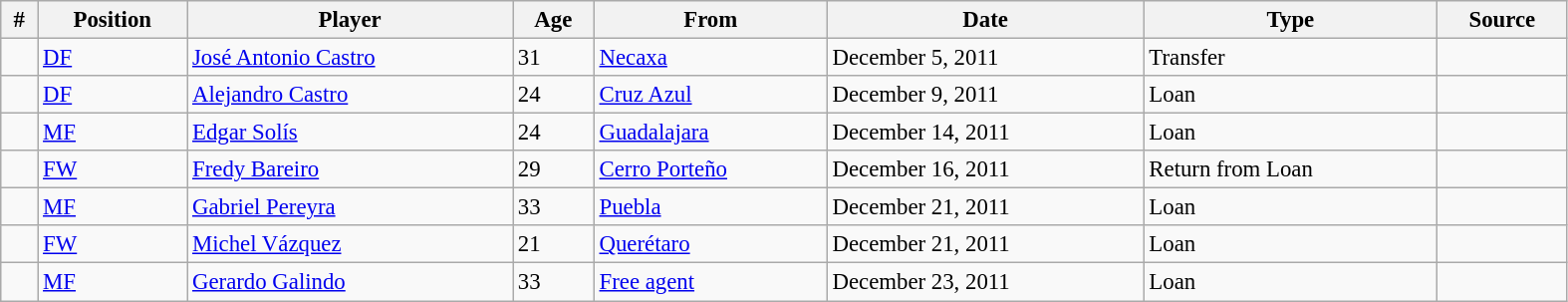<table class="wikitable sortable" style="width:83%; text-align:center; font-size:95%; text-align:left;">
<tr>
<th><strong>#</strong></th>
<th><strong>Position</strong></th>
<th><strong>Player</strong></th>
<th><strong>Age</strong></th>
<th><strong>From</strong></th>
<th><strong>Date</strong></th>
<th><strong>Type</strong></th>
<th><strong>Source</strong></th>
</tr>
<tr>
<td></td>
<td><a href='#'>DF</a></td>
<td> <a href='#'>José Antonio Castro</a></td>
<td>31</td>
<td> <a href='#'>Necaxa</a></td>
<td>December 5, 2011</td>
<td>Transfer</td>
<td></td>
</tr>
<tr>
<td></td>
<td><a href='#'>DF</a></td>
<td> <a href='#'>Alejandro Castro</a></td>
<td>24</td>
<td> <a href='#'>Cruz Azul</a></td>
<td>December 9, 2011</td>
<td>Loan</td>
<td></td>
</tr>
<tr>
<td></td>
<td><a href='#'>MF</a></td>
<td> <a href='#'>Edgar Solís</a></td>
<td>24</td>
<td> <a href='#'>Guadalajara</a></td>
<td>December 14, 2011</td>
<td>Loan</td>
<td></td>
</tr>
<tr>
<td></td>
<td><a href='#'>FW</a></td>
<td> <a href='#'>Fredy Bareiro</a></td>
<td>29</td>
<td> <a href='#'>Cerro Porteño</a></td>
<td>December 16, 2011</td>
<td>Return from Loan</td>
<td></td>
</tr>
<tr>
<td></td>
<td><a href='#'>MF</a></td>
<td> <a href='#'>Gabriel Pereyra</a></td>
<td>33</td>
<td> <a href='#'>Puebla</a></td>
<td>December 21, 2011</td>
<td>Loan</td>
<td></td>
</tr>
<tr>
<td></td>
<td><a href='#'>FW</a></td>
<td> <a href='#'>Michel Vázquez</a></td>
<td>21</td>
<td> <a href='#'>Querétaro</a></td>
<td>December 21, 2011</td>
<td>Loan</td>
<td></td>
</tr>
<tr>
<td></td>
<td><a href='#'>MF</a></td>
<td> <a href='#'>Gerardo Galindo</a></td>
<td>33</td>
<td><a href='#'>Free agent</a></td>
<td>December 23, 2011</td>
<td>Loan</td>
<td></td>
</tr>
</table>
